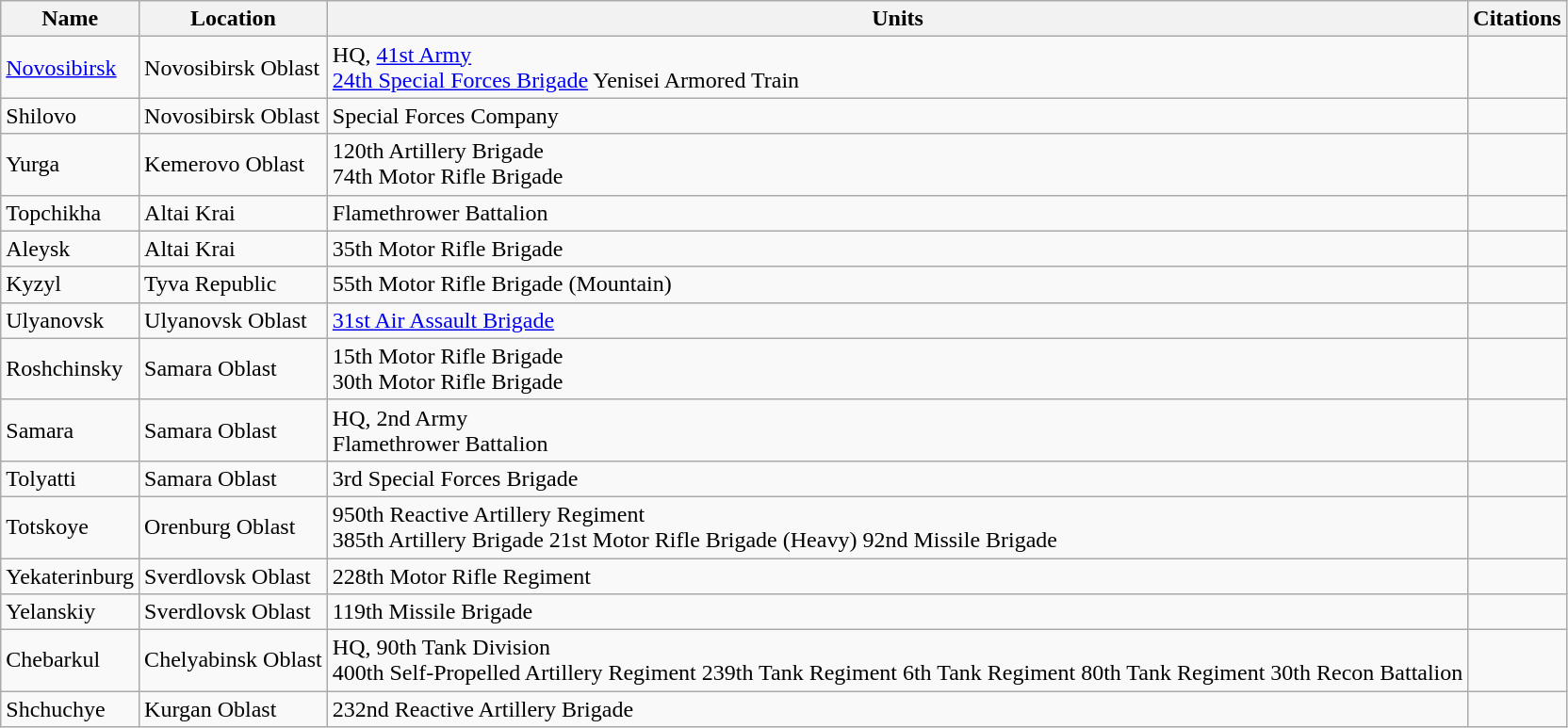<table class="wikitable sortable">
<tr>
<th>Name</th>
<th>Location</th>
<th>Units</th>
<th>Citations</th>
</tr>
<tr>
<td><a href='#'>Novosibirsk</a></td>
<td>Novosibirsk Oblast</td>
<td>HQ, <a href='#'>41st Army</a><br><a href='#'>24th Special Forces Brigade</a>
Yenisei Armored Train</td>
<td></td>
</tr>
<tr>
<td>Shilovo</td>
<td>Novosibirsk Oblast</td>
<td>Special Forces Company</td>
<td></td>
</tr>
<tr>
<td>Yurga</td>
<td>Kemerovo Oblast</td>
<td>120th Artillery Brigade<br>74th Motor Rifle Brigade</td>
<td></td>
</tr>
<tr>
<td>Topchikha</td>
<td>Altai Krai</td>
<td>Flamethrower Battalion</td>
<td></td>
</tr>
<tr>
<td>Aleysk</td>
<td>Altai Krai</td>
<td>35th Motor Rifle Brigade</td>
<td></td>
</tr>
<tr>
<td>Kyzyl</td>
<td>Tyva Republic</td>
<td>55th Motor Rifle Brigade (Mountain)</td>
<td></td>
</tr>
<tr>
<td>Ulyanovsk</td>
<td>Ulyanovsk Oblast</td>
<td><a href='#'>31st Air Assault Brigade</a></td>
<td></td>
</tr>
<tr>
<td>Roshchinsky</td>
<td>Samara Oblast</td>
<td>15th Motor Rifle Brigade<br>30th Motor Rifle Brigade</td>
<td></td>
</tr>
<tr>
<td>Samara</td>
<td>Samara Oblast</td>
<td>HQ, 2nd Army<br>Flamethrower Battalion</td>
<td></td>
</tr>
<tr>
<td>Tolyatti</td>
<td>Samara Oblast</td>
<td>3rd Special Forces Brigade</td>
<td></td>
</tr>
<tr>
<td>Totskoye</td>
<td>Orenburg Oblast</td>
<td>950th Reactive Artillery Regiment<br>385th Artillery Brigade
21st Motor Rifle Brigade (Heavy)
92nd Missile Brigade</td>
<td></td>
</tr>
<tr>
<td>Yekaterinburg</td>
<td>Sverdlovsk Oblast</td>
<td>228th Motor Rifle Regiment</td>
<td></td>
</tr>
<tr>
<td>Yelanskiy</td>
<td>Sverdlovsk Oblast</td>
<td>119th Missile Brigade</td>
<td></td>
</tr>
<tr>
<td>Chebarkul</td>
<td>Chelyabinsk Oblast</td>
<td>HQ, 90th Tank Division<br>400th Self-Propelled Artillery Regiment
239th Tank Regiment
6th Tank Regiment
80th Tank Regiment
30th Recon Battalion</td>
<td></td>
</tr>
<tr>
<td>Shchuchye</td>
<td>Kurgan Oblast</td>
<td>232nd Reactive Artillery Brigade</td>
<td></td>
</tr>
</table>
